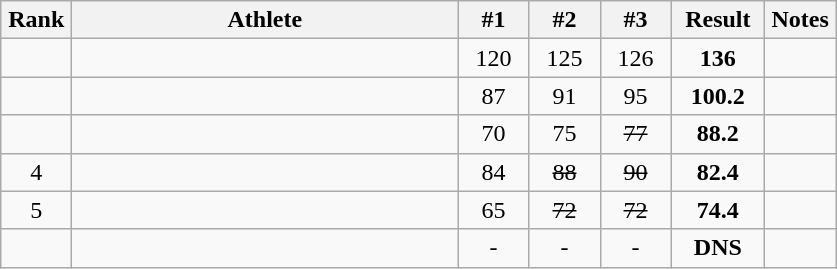<table class = "wikitable" style="text-align:center;">
<tr>
<th width=40>Rank</th>
<th width=250>Athlete</th>
<th width=40>#1</th>
<th width=40>#2</th>
<th width=40>#3</th>
<th width=55>Result</th>
<th width=40>Notes</th>
</tr>
<tr>
<td></td>
<td align=left></td>
<td>120</td>
<td>125</td>
<td>126</td>
<td><strong>136</strong></td>
<td></td>
</tr>
<tr>
<td></td>
<td align=left></td>
<td>87</td>
<td>91</td>
<td>95</td>
<td><strong>100.2</strong></td>
<td></td>
</tr>
<tr>
<td></td>
<td align=left></td>
<td>70</td>
<td>75</td>
<td><s>77</s></td>
<td><strong>88.2</strong></td>
<td></td>
</tr>
<tr>
<td>4</td>
<td align=left></td>
<td>84</td>
<td><s>88</s></td>
<td><s>90</s></td>
<td><strong>82.4</strong></td>
<td></td>
</tr>
<tr>
<td>5</td>
<td align=left></td>
<td>65</td>
<td><s>72</s></td>
<td><s>72</s></td>
<td><strong>74.4</strong></td>
<td></td>
</tr>
<tr>
<td></td>
<td align=left></td>
<td>-</td>
<td>-</td>
<td>-</td>
<td><strong>DNS</strong></td>
<td></td>
</tr>
</table>
